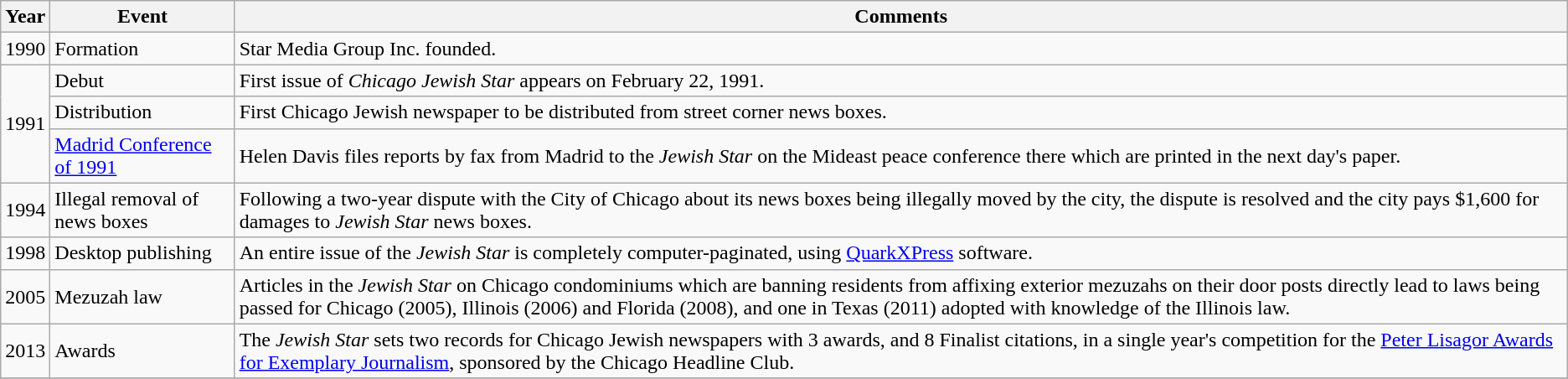<table class="wikitable" style="text-align:left">
<tr>
<th style="width:15px">Year</th>
<th>Event</th>
<th>Comments</th>
</tr>
<tr>
<td style="text-align:center;">1990</td>
<td>Formation</td>
<td>Star Media Group Inc. founded.</td>
</tr>
<tr>
<td rowspan=3 style="text-align:center;">1991</td>
<td>Debut</td>
<td>First issue of <em>Chicago Jewish Star</em> appears on February 22, 1991.</td>
</tr>
<tr>
<td>Distribution</td>
<td>First Chicago Jewish newspaper to be distributed from street corner news boxes.</td>
</tr>
<tr>
<td><a href='#'>Madrid Conference of 1991</a></td>
<td>Helen Davis files reports by fax from Madrid to the <em>Jewish Star</em> on the Mideast peace conference there which are printed in the next day's paper.</td>
</tr>
<tr>
<td style="text-align:center;">1994</td>
<td>Illegal removal of news boxes</td>
<td>Following a two-year dispute with the City of Chicago about its news boxes being illegally moved by the city, the dispute is resolved and the city pays $1,600 for damages to <em>Jewish Star</em> news boxes.</td>
</tr>
<tr>
<td style="text-align:center;">1998</td>
<td>Desktop publishing</td>
<td>An entire issue of the <em>Jewish Star</em> is completely computer-paginated, using <a href='#'>QuarkXPress</a> software.</td>
</tr>
<tr>
<td style="text-align:center;">2005</td>
<td>Mezuzah law</td>
<td>Articles in the <em>Jewish Star</em> on Chicago condominiums which are banning residents from affixing exterior mezuzahs on their door posts directly lead to laws being passed for Chicago (2005), Illinois (2006) and Florida (2008), and one in Texas (2011) adopted with knowledge of the Illinois law.</td>
</tr>
<tr>
<td style="text-align:center;">2013</td>
<td>Awards</td>
<td>The <em>Jewish Star</em> sets two records for Chicago Jewish newspapers with 3 awards, and 8 Finalist citations, in a single year's competition for the <a href='#'>Peter Lisagor Awards for Exemplary Journalism</a>, sponsored by the Chicago Headline Club.</td>
</tr>
<tr>
</tr>
</table>
